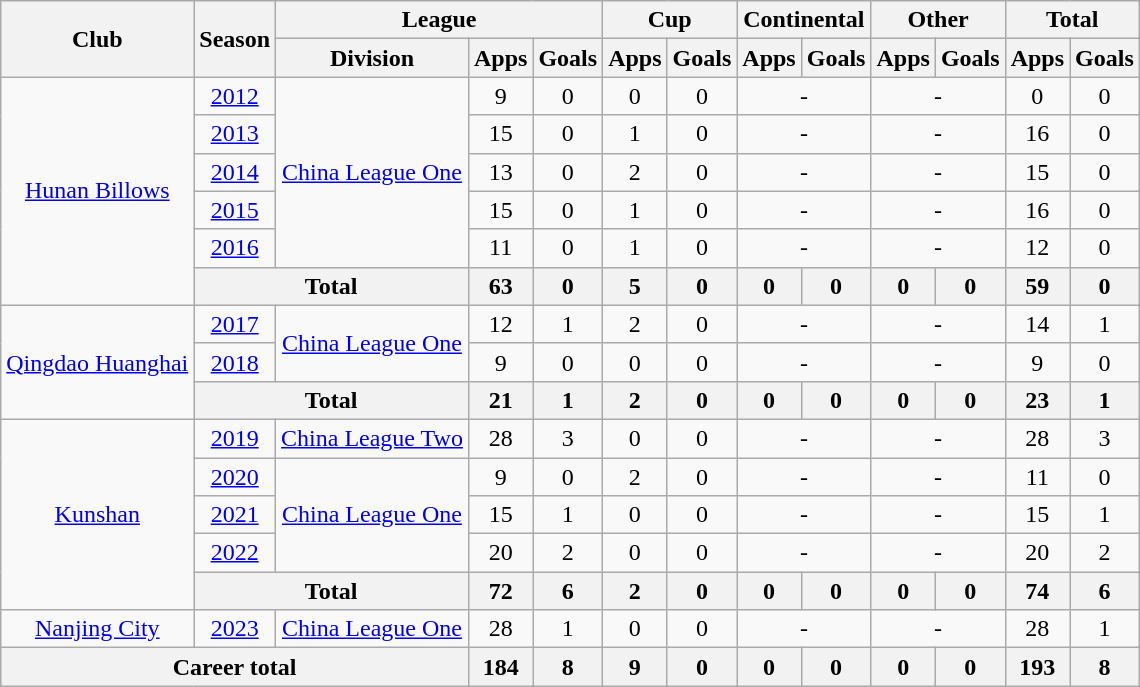<table class="wikitable" style="text-align: center">
<tr>
<th rowspan="2">Club</th>
<th rowspan="2">Season</th>
<th colspan="3">League</th>
<th colspan="2">Cup</th>
<th colspan="2">Continental</th>
<th colspan="2">Other</th>
<th colspan="2">Total</th>
</tr>
<tr>
<th>Division</th>
<th>Apps</th>
<th>Goals</th>
<th>Apps</th>
<th>Goals</th>
<th>Apps</th>
<th>Goals</th>
<th>Apps</th>
<th>Goals</th>
<th>Apps</th>
<th>Goals</th>
</tr>
<tr>
<td rowspan="6"><a href='#'>Hunan Billows</a></td>
<td><a href='#'>2012</a></td>
<td rowspan="5"><a href='#'>China League One</a></td>
<td>9</td>
<td>0</td>
<td>0</td>
<td>0</td>
<td colspan="2">-</td>
<td colspan="2">-</td>
<td>0</td>
<td>0</td>
</tr>
<tr>
<td><a href='#'>2013</a></td>
<td>15</td>
<td>0</td>
<td>1</td>
<td>0</td>
<td colspan="2">-</td>
<td colspan="2">-</td>
<td>16</td>
<td>0</td>
</tr>
<tr>
<td><a href='#'>2014</a></td>
<td>13</td>
<td>0</td>
<td>2</td>
<td>0</td>
<td colspan="2">-</td>
<td colspan="2">-</td>
<td>15</td>
<td>0</td>
</tr>
<tr>
<td><a href='#'>2015</a></td>
<td>15</td>
<td>0</td>
<td>1</td>
<td>0</td>
<td colspan="2">-</td>
<td colspan="2">-</td>
<td>16</td>
<td>0</td>
</tr>
<tr>
<td><a href='#'>2016</a></td>
<td>11</td>
<td>0</td>
<td>1</td>
<td>0</td>
<td colspan="2">-</td>
<td colspan="2">-</td>
<td>12</td>
<td>0</td>
</tr>
<tr>
<th colspan=2>Total</th>
<th>63</th>
<th>0</th>
<th>5</th>
<th>0</th>
<th>0</th>
<th>0</th>
<th>0</th>
<th>0</th>
<th>59</th>
<th>0</th>
</tr>
<tr>
<td rowspan="3"><a href='#'>Qingdao Huanghai</a></td>
<td><a href='#'>2017</a></td>
<td rowspan="2"><a href='#'>China League One</a></td>
<td>12</td>
<td>1</td>
<td>2</td>
<td>0</td>
<td colspan="2">-</td>
<td colspan="2">-</td>
<td>14</td>
<td>1</td>
</tr>
<tr>
<td><a href='#'>2018</a></td>
<td>9</td>
<td>0</td>
<td>0</td>
<td>0</td>
<td colspan="2">-</td>
<td colspan="2">-</td>
<td>9</td>
<td>0</td>
</tr>
<tr>
<th colspan=2>Total</th>
<th>21</th>
<th>1</th>
<th>2</th>
<th>0</th>
<th>0</th>
<th>0</th>
<th>0</th>
<th>0</th>
<th>23</th>
<th>1</th>
</tr>
<tr>
<td rowspan="5"><a href='#'>Kunshan</a></td>
<td><a href='#'>2019</a></td>
<td><a href='#'>China League Two</a></td>
<td>28</td>
<td>3</td>
<td>0</td>
<td>0</td>
<td colspan="2">-</td>
<td colspan="2">-</td>
<td>28</td>
<td>3</td>
</tr>
<tr>
<td><a href='#'>2020</a></td>
<td rowspan="3"><a href='#'>China League One</a></td>
<td>9</td>
<td>0</td>
<td>2</td>
<td>0</td>
<td colspan="2">-</td>
<td colspan="2">-</td>
<td>11</td>
<td>0</td>
</tr>
<tr>
<td><a href='#'>2021</a></td>
<td>15</td>
<td>1</td>
<td>0</td>
<td>0</td>
<td colspan="2">-</td>
<td colspan="2">-</td>
<td>15</td>
<td>1</td>
</tr>
<tr>
<td><a href='#'>2022</a></td>
<td>20</td>
<td>2</td>
<td>0</td>
<td>0</td>
<td colspan="2">-</td>
<td colspan="2">-</td>
<td>20</td>
<td>2</td>
</tr>
<tr>
<th colspan=2>Total</th>
<th>72</th>
<th>6</th>
<th>2</th>
<th>0</th>
<th>0</th>
<th>0</th>
<th>0</th>
<th>0</th>
<th>74</th>
<th>6</th>
</tr>
<tr>
<td><a href='#'>Nanjing City</a></td>
<td><a href='#'>2023</a></td>
<td><a href='#'>China League One</a></td>
<td>28</td>
<td>1</td>
<td>0</td>
<td>0</td>
<td colspan="2">-</td>
<td colspan="2">-</td>
<td>28</td>
<td>1</td>
</tr>
<tr>
<th colspan=3>Career total</th>
<th>184</th>
<th>8</th>
<th>9</th>
<th>0</th>
<th>0</th>
<th>0</th>
<th>0</th>
<th>0</th>
<th>193</th>
<th>8</th>
</tr>
</table>
